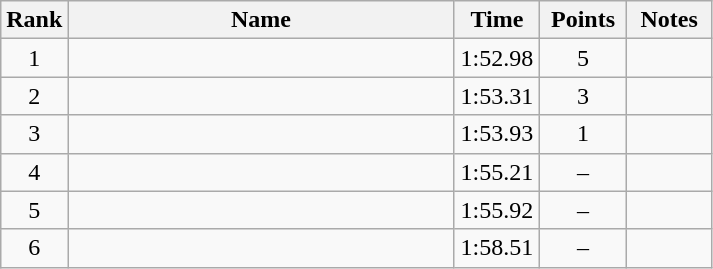<table class="wikitable" style="text-align:center">
<tr>
<th>Rank</th>
<th style="width:250px;">Name</th>
<th style="width:50px;">Time</th>
<th style="width:50px;">Points</th>
<th style="width:50px;">Notes</th>
</tr>
<tr>
<td>1</td>
<td style="text-align:left;"></td>
<td>1:52.98</td>
<td>5</td>
<td></td>
</tr>
<tr>
<td>2</td>
<td style="text-align:left;"> </td>
<td>1:53.31</td>
<td>3</td>
<td></td>
</tr>
<tr>
<td>3</td>
<td style="text-align:left;"> </td>
<td>1:53.93</td>
<td>1</td>
<td></td>
</tr>
<tr>
<td>4</td>
<td style="text-align:left;"></td>
<td>1:55.21</td>
<td>–</td>
<td></td>
</tr>
<tr>
<td>5</td>
<td style="text-align:left;"> </td>
<td>1:55.92</td>
<td>–</td>
<td></td>
</tr>
<tr>
<td>6</td>
<td style="text-align:left;"></td>
<td>1:58.51</td>
<td>–</td>
<td></td>
</tr>
</table>
